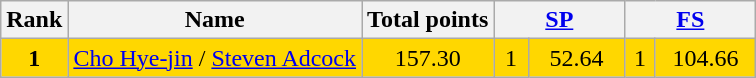<table class="wikitable sortable">
<tr>
<th>Rank</th>
<th>Name</th>
<th>Total points</th>
<th colspan="2" width="80px"><a href='#'>SP</a></th>
<th colspan="2" width="80px"><a href='#'>FS</a></th>
</tr>
<tr bgcolor="gold">
<td align="center"><strong>1</strong></td>
<td><a href='#'>Cho Hye-jin</a> / <a href='#'>Steven Adcock</a></td>
<td align="center">157.30</td>
<td align="center">1</td>
<td align="center">52.64</td>
<td align="center">1</td>
<td align="center">104.66</td>
</tr>
</table>
